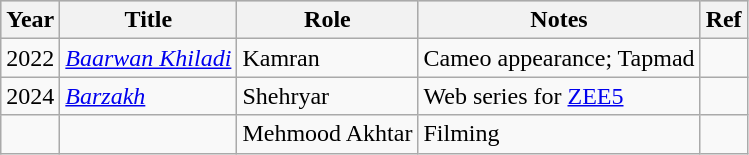<table class="wikitable sortable plainrowheaders">
<tr style="background:#ccc; text-align:center;">
<th scope="col">Year</th>
<th scope="col">Title</th>
<th scope="col">Role</th>
<th scope="col" class="unsortable">Notes</th>
<th scope="col" class="unsortable">Ref</th>
</tr>
<tr>
<td rowspan=1>2022</td>
<td><em><a href='#'>Baarwan Khiladi</a></em></td>
<td>Kamran</td>
<td>Cameo appearance; Tapmad</td>
<td></td>
</tr>
<tr>
<td>2024</td>
<td><em><a href='#'>Barzakh</a></em></td>
<td>Shehryar</td>
<td>Web series for <a href='#'>ZEE5</a></td>
<td></td>
</tr>
<tr>
<td></td>
<td></td>
<td>Mehmood Akhtar</td>
<td>Filming</td>
<td></td>
</tr>
</table>
